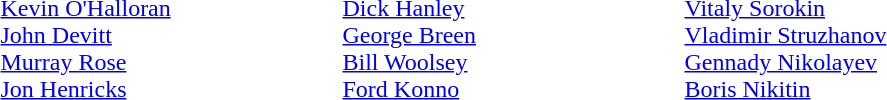<table>
<tr>
<td style="width:14em" valign=top><br><a href='#'>Kevin O'Halloran</a><br><a href='#'>John Devitt</a><br><a href='#'>Murray Rose</a><br><a href='#'>Jon Henricks</a></td>
<td style="width:14em" valign=top><br><a href='#'>Dick Hanley</a><br><a href='#'>George Breen</a><br><a href='#'>Bill Woolsey</a><br><a href='#'>Ford Konno</a></td>
<td style="width:14em" valign=top><br><a href='#'>Vitaly Sorokin</a><br><a href='#'>Vladimir Struzhanov</a><br><a href='#'>Gennady Nikolayev</a><br><a href='#'>Boris Nikitin</a></td>
</tr>
</table>
